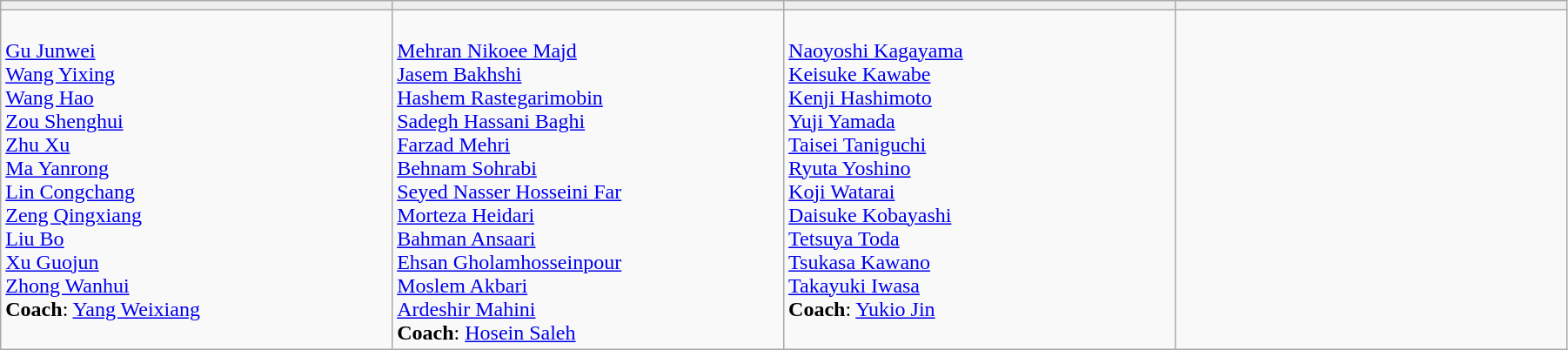<table class="wikitable mw-collapsible mw-collapsed" cellpadding=5 cellspacing=0 style="width:95%">
<tr align=center>
<td bgcolor="#efefef" width="200"><strong></strong></td>
<td bgcolor="#efefef" width="200"><strong></strong></td>
<td bgcolor="#efefef" width="200"><strong></strong></td>
<td bgcolor="#efefef" width="200"><strong></strong></td>
</tr>
<tr valign=top>
<td><br><a href='#'>Gu Junwei</a> <br>
<a href='#'>Wang Yixing</a> <br>
<a href='#'>Wang Hao</a> <br>
<a href='#'>Zou Shenghui</a> <br>
<a href='#'>Zhu Xu</a> <br>
<a href='#'>Ma Yanrong</a> <br>
<a href='#'>Lin Congchang</a> <br>
<a href='#'>Zeng Qingxiang</a> <br>
<a href='#'>Liu Bo</a> <br>
<a href='#'>Xu Guojun</a> <br>
<a href='#'>Zhong Wanhui</a> <br>
<strong>Coach</strong>: <a href='#'>Yang Weixiang</a></td>
<td><br><a href='#'>Mehran Nikoee Majd</a> <br>
<a href='#'>Jasem Bakhshi</a> <br>
<a href='#'>Hashem Rastegarimobin</a> <br>
<a href='#'>Sadegh Hassani Baghi</a> <br>
<a href='#'>Farzad Mehri</a> <br>
<a href='#'>Behnam Sohrabi</a> <br>
<a href='#'>Seyed Nasser Hosseini Far</a> <br>
<a href='#'>Morteza Heidari</a> <br>
<a href='#'>Bahman Ansaari</a> <br>
<a href='#'>Ehsan Gholamhosseinpour</a> <br>
<a href='#'>Moslem Akbari</a> <br>
<a href='#'>Ardeshir Mahini</a> <br>
<strong>Coach</strong>: <a href='#'>Hosein Saleh</a></td>
<td><br><a href='#'>Naoyoshi Kagayama</a> <br>
<a href='#'>Keisuke Kawabe</a> <br>
<a href='#'>Kenji Hashimoto</a> <br>
<a href='#'>Yuji Yamada</a> <br>
<a href='#'>Taisei Taniguchi</a> <br>
<a href='#'>Ryuta Yoshino</a> <br>
<a href='#'>Koji Watarai</a> <br>
<a href='#'>Daisuke Kobayashi</a> <br>
<a href='#'>Tetsuya Toda</a> <br>
<a href='#'>Tsukasa Kawano</a> <br>
<a href='#'>Takayuki Iwasa</a> <br>
<strong>Coach</strong>: <a href='#'>Yukio Jin</a></td>
<td></td>
</tr>
</table>
